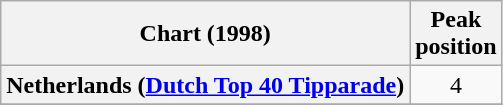<table class="wikitable plainrowheaders" style="text-align:center">
<tr>
<th scope="col">Chart (1998)</th>
<th scope="col">Peak<br> position</th>
</tr>
<tr>
<th scope="row">Netherlands (<a href='#'>Dutch Top 40 Tipparade</a>)</th>
<td>4</td>
</tr>
<tr>
</tr>
<tr>
</tr>
</table>
